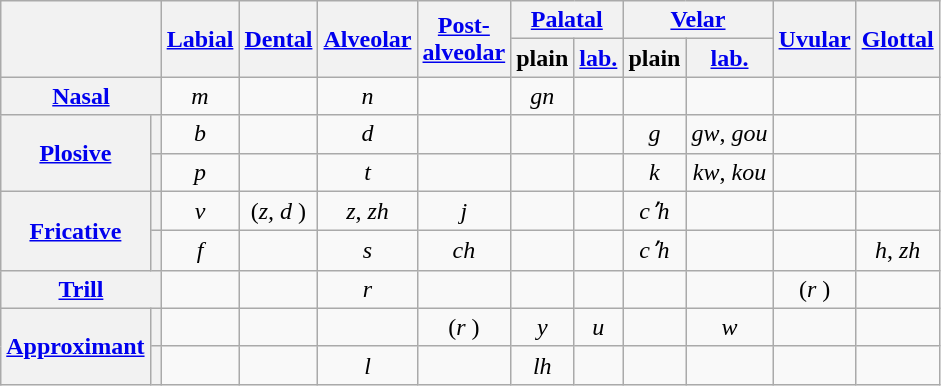<table class="wikitable" style="text-align: center;">
<tr>
<th rowspan="2" colspan="2"></th>
<th rowspan="2"><a href='#'>Labial</a></th>
<th rowspan="2"><a href='#'>Dental</a></th>
<th rowspan="2"><a href='#'>Alveolar</a></th>
<th rowspan="2"><a href='#'>Post-<br>alveolar</a></th>
<th colspan="2"><a href='#'>Palatal</a></th>
<th colspan="2"><a href='#'>Velar</a></th>
<th rowspan="2"><a href='#'>Uvular</a></th>
<th rowspan="2"><a href='#'>Glottal</a></th>
</tr>
<tr>
<th>plain</th>
<th><a href='#'>lab.</a></th>
<th>plain</th>
<th><a href='#'>lab.</a></th>
</tr>
<tr>
<th colspan="2"><a href='#'>Nasal</a></th>
<td><em>m</em> </td>
<td></td>
<td><em>n</em> </td>
<td></td>
<td><em>gn</em> </td>
<td></td>
<td></td>
<td></td>
<td></td>
<td></td>
</tr>
<tr>
<th rowspan="2"><a href='#'>Plosive</a></th>
<th></th>
<td><em>b</em> </td>
<td></td>
<td><em>d</em> </td>
<td></td>
<td></td>
<td></td>
<td><em>g</em> </td>
<td><em>gw</em>, <em>gou</em> </td>
<td></td>
<td></td>
</tr>
<tr>
<th></th>
<td><em>p</em> </td>
<td></td>
<td><em>t</em> </td>
<td></td>
<td></td>
<td></td>
<td><em>k</em> </td>
<td><em>kw</em>, <em>kou</em> </td>
<td></td>
<td></td>
</tr>
<tr>
<th rowspan="2"><a href='#'>Fricative</a></th>
<th></th>
<td><em>v</em> </td>
<td>(<em>z, d</em> )</td>
<td><em>z</em>, <em>zh</em> </td>
<td><em>j</em> </td>
<td></td>
<td></td>
<td><em>cʼh</em> </td>
<td></td>
<td></td>
<td></td>
</tr>
<tr>
<th></th>
<td><em>f</em> </td>
<td></td>
<td><em>s</em> </td>
<td><em>ch</em> </td>
<td></td>
<td></td>
<td><em>cʼh</em> </td>
<td></td>
<td></td>
<td><em>h</em>, <em>zh</em> </td>
</tr>
<tr>
<th colspan="2"><a href='#'>Trill</a></th>
<td></td>
<td></td>
<td><em>r</em> </td>
<td></td>
<td></td>
<td></td>
<td></td>
<td></td>
<td>(<em>r</em> )</td>
<td></td>
</tr>
<tr>
<th rowspan="2"><a href='#'>Approximant</a></th>
<th></th>
<td></td>
<td></td>
<td></td>
<td>(<em>r</em> )</td>
<td><em>y</em> </td>
<td><em>u</em> </td>
<td></td>
<td><em>w</em> </td>
<td></td>
<td></td>
</tr>
<tr>
<th></th>
<td></td>
<td></td>
<td><em>l</em> </td>
<td></td>
<td><em>lh</em> </td>
<td></td>
<td></td>
<td></td>
<td></td>
<td></td>
</tr>
</table>
